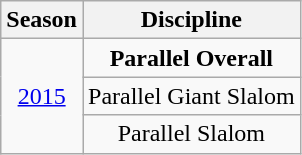<table class="wikitable">
<tr>
<th>Season</th>
<th>Discipline</th>
</tr>
<tr>
<td rowspan=3 align=center><a href='#'>2015</a></td>
<td align=center><strong>Parallel Overall</strong></td>
</tr>
<tr>
<td align=center>Parallel Giant Slalom</td>
</tr>
<tr>
<td align=center>Parallel Slalom</td>
</tr>
</table>
